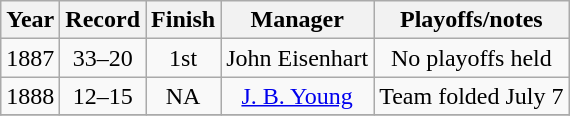<table class="wikitable" style="text-align:center">
<tr>
<th>Year</th>
<th>Record</th>
<th>Finish</th>
<th>Manager</th>
<th>Playoffs/notes</th>
</tr>
<tr align=center>
<td>1887</td>
<td>33–20</td>
<td>1st</td>
<td>John Eisenhart</td>
<td>No playoffs held</td>
</tr>
<tr align=center>
<td>1888</td>
<td>12–15</td>
<td>NA</td>
<td><a href='#'>J. B. Young</a></td>
<td>Team folded July 7</td>
</tr>
<tr align=center>
</tr>
</table>
